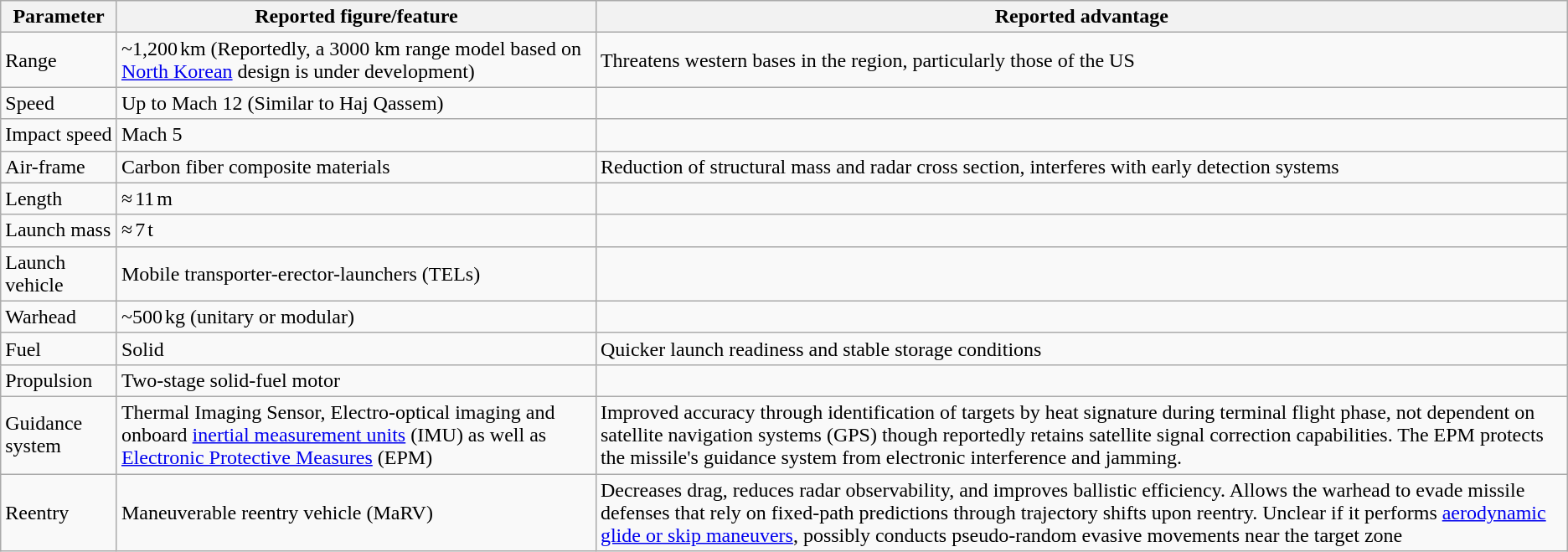<table class="wikitable">
<tr>
<th>Parameter</th>
<th>Reported figure/feature</th>
<th>Reported advantage</th>
</tr>
<tr>
<td>Range</td>
<td>~1,200 km (Reportedly, a 3000 km range model based on <a href='#'>North Korean</a> design is under development)</td>
<td>Threatens western bases in the region, particularly those of the US</td>
</tr>
<tr>
<td>Speed</td>
<td>Up to Mach 12 (Similar to Haj Qassem)</td>
<td></td>
</tr>
<tr>
<td>Impact speed</td>
<td>Mach 5</td>
<td></td>
</tr>
<tr>
<td>Air-frame</td>
<td>Carbon fiber composite materials</td>
<td>Reduction of structural mass and radar cross section, interferes with early detection systems</td>
</tr>
<tr>
<td>Length</td>
<td>≈ 11 m</td>
<td></td>
</tr>
<tr>
<td>Launch mass</td>
<td>≈ 7 t</td>
<td></td>
</tr>
<tr>
<td>Launch vehicle</td>
<td>Mobile transporter-erector-launchers (TELs)</td>
<td></td>
</tr>
<tr>
<td>Warhead</td>
<td>~500 kg (unitary or modular)</td>
<td></td>
</tr>
<tr>
<td>Fuel</td>
<td>Solid</td>
<td>Quicker launch readiness and stable storage conditions</td>
</tr>
<tr>
<td>Propulsion</td>
<td>Two‑stage solid‑fuel motor</td>
<td></td>
</tr>
<tr>
<td>Guidance system</td>
<td>Thermal Imaging Sensor, Electro-optical imaging and onboard <a href='#'>inertial measurement units</a> (IMU) as well as <a href='#'>Electronic Protective Measures</a> (EPM)</td>
<td>Improved accuracy through identification of targets by heat signature during terminal flight phase, not dependent on satellite navigation systems (GPS) though reportedly retains satellite signal correction capabilities. The EPM protects the missile's guidance system from electronic interference and jamming.</td>
</tr>
<tr>
<td>Reentry</td>
<td>Maneuverable reentry vehicle (MaRV)</td>
<td>Decreases drag, reduces radar observability, and improves ballistic efficiency. Allows the warhead to evade missile defenses that rely on fixed-path predictions through trajectory shifts upon reentry. Unclear if it performs <a href='#'>aerodynamic glide or skip maneuvers</a>, possibly conducts pseudo-random evasive movements near the target zone</td>
</tr>
</table>
